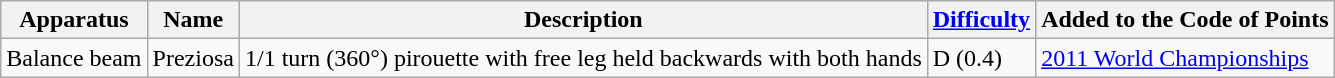<table class="wikitable">
<tr>
<th>Apparatus</th>
<th>Name</th>
<th>Description</th>
<th><a href='#'>Difficulty</a></th>
<th>Added to the Code of Points</th>
</tr>
<tr>
<td>Balance beam</td>
<td>Preziosa</td>
<td>1/1 turn (360°) pirouette with free leg held backwards with both hands</td>
<td>D (0.4)</td>
<td><a href='#'>2011 World Championships</a></td>
</tr>
</table>
